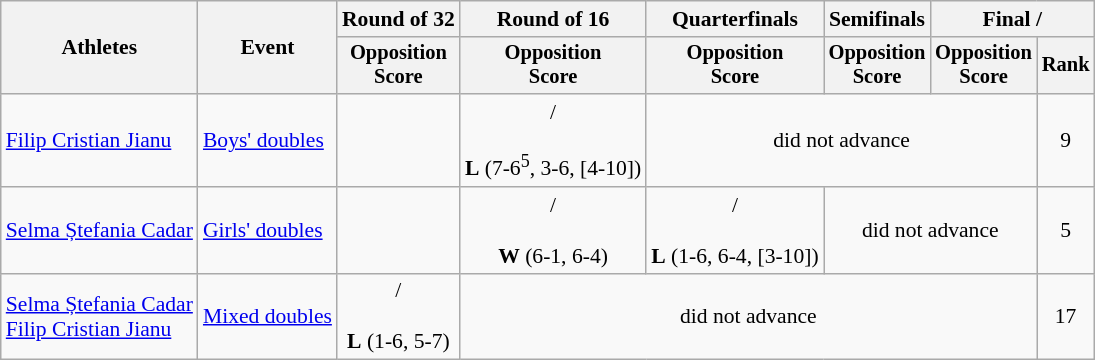<table class=wikitable style="font-size:90%">
<tr>
<th rowspan=2>Athletes</th>
<th rowspan=2>Event</th>
<th>Round of 32</th>
<th>Round of 16</th>
<th>Quarterfinals</th>
<th>Semifinals</th>
<th colspan=2>Final / </th>
</tr>
<tr style="font-size:95%">
<th>Opposition<br>Score</th>
<th>Opposition<br>Score</th>
<th>Opposition<br>Score</th>
<th>Opposition<br>Score</th>
<th>Opposition<br>Score</th>
<th>Rank</th>
</tr>
<tr align=center>
<td align=left><a href='#'>Filip Cristian Jianu</a><br></td>
<td align=left><a href='#'>Boys' doubles</a></td>
<td></td>
<td> /<br><br><strong>L</strong> (7-6<sup>5</sup>, 3-6, [4-10])</td>
<td colspan=3>did not advance</td>
<td>9</td>
</tr>
<tr align=center>
<td align=left><a href='#'>Selma Ștefania Cadar</a><br></td>
<td align=left><a href='#'>Girls' doubles</a></td>
<td></td>
<td> /<br><br><strong>W</strong> (6-1, 6-4)</td>
<td> /<br><br><strong>L</strong> (1-6, 6-4, [3-10])</td>
<td colspan=2>did not advance</td>
<td>5</td>
</tr>
<tr align=center>
<td align=left><a href='#'>Selma Ștefania Cadar</a><br><a href='#'>Filip Cristian Jianu</a></td>
<td align=left><a href='#'>Mixed doubles</a></td>
<td> /<br><br><strong>L</strong> (1-6, 5-7)</td>
<td colspan=4>did not advance</td>
<td>17</td>
</tr>
</table>
